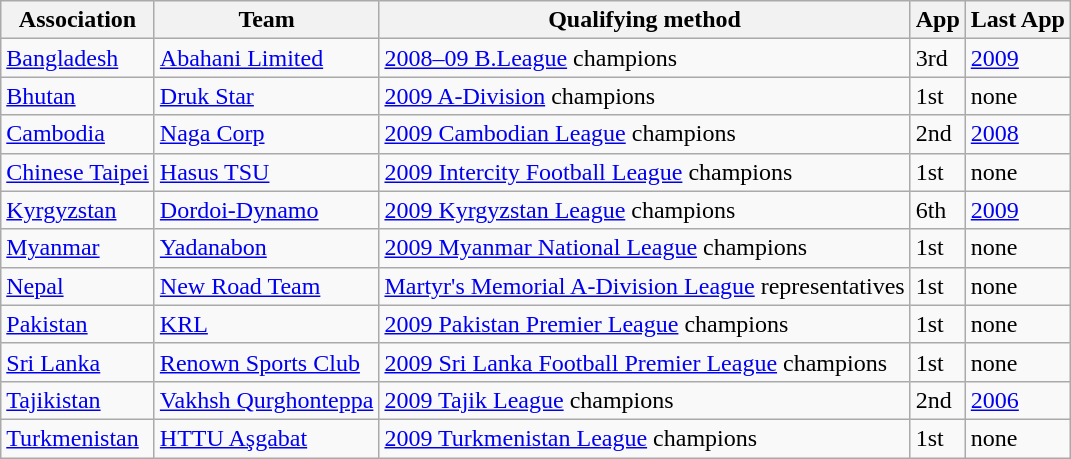<table class="wikitable">
<tr>
<th>Association</th>
<th>Team</th>
<th>Qualifying method</th>
<th>App</th>
<th>Last App</th>
</tr>
<tr>
<td> <a href='#'>Bangladesh</a></td>
<td><a href='#'>Abahani Limited</a></td>
<td><a href='#'>2008–09 B.League</a> champions</td>
<td>3rd</td>
<td><a href='#'>2009</a></td>
</tr>
<tr>
<td> <a href='#'>Bhutan</a></td>
<td><a href='#'>Druk Star</a></td>
<td><a href='#'>2009 A-Division</a> champions</td>
<td>1st</td>
<td>none</td>
</tr>
<tr>
<td> <a href='#'>Cambodia</a></td>
<td><a href='#'>Naga Corp</a></td>
<td><a href='#'>2009 Cambodian League</a> champions</td>
<td>2nd</td>
<td><a href='#'>2008</a></td>
</tr>
<tr>
<td> <a href='#'>Chinese Taipei</a></td>
<td><a href='#'>Hasus TSU</a></td>
<td><a href='#'>2009 Intercity Football League</a> champions</td>
<td>1st</td>
<td>none</td>
</tr>
<tr>
<td> <a href='#'>Kyrgyzstan</a></td>
<td><a href='#'>Dordoi-Dynamo</a></td>
<td><a href='#'>2009 Kyrgyzstan League</a> champions</td>
<td>6th</td>
<td><a href='#'>2009</a></td>
</tr>
<tr>
<td> <a href='#'>Myanmar</a></td>
<td><a href='#'>Yadanabon</a></td>
<td><a href='#'>2009 Myanmar National League</a> champions</td>
<td>1st</td>
<td>none</td>
</tr>
<tr>
<td> <a href='#'>Nepal</a></td>
<td><a href='#'>New Road Team</a></td>
<td><a href='#'>Martyr's Memorial A-Division League</a> representatives</td>
<td>1st</td>
<td>none</td>
</tr>
<tr>
<td> <a href='#'>Pakistan</a></td>
<td><a href='#'>KRL</a></td>
<td><a href='#'>2009 Pakistan Premier League</a> champions</td>
<td>1st</td>
<td>none</td>
</tr>
<tr>
<td> <a href='#'>Sri Lanka</a></td>
<td><a href='#'>Renown Sports Club</a></td>
<td><a href='#'>2009 Sri Lanka Football Premier League</a> champions</td>
<td>1st</td>
<td>none</td>
</tr>
<tr>
<td> <a href='#'>Tajikistan</a></td>
<td><a href='#'>Vakhsh Qurghonteppa</a></td>
<td><a href='#'>2009 Tajik League</a> champions</td>
<td>2nd</td>
<td><a href='#'>2006</a></td>
</tr>
<tr>
<td> <a href='#'>Turkmenistan</a></td>
<td><a href='#'>HTTU Aşgabat</a></td>
<td><a href='#'>2009 Turkmenistan League</a> champions</td>
<td>1st</td>
<td>none</td>
</tr>
</table>
